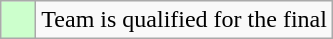<table class="wikitable">
<tr>
<td style="background: #CCFFCC;">    </td>
<td>Team is qualified for the final</td>
</tr>
</table>
